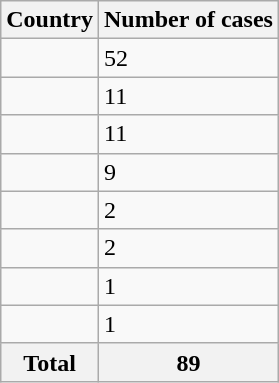<table class="wikitable">
<tr>
<th>Country</th>
<th>Number of cases</th>
</tr>
<tr>
<td></td>
<td>52</td>
</tr>
<tr>
<td></td>
<td>11</td>
</tr>
<tr>
<td></td>
<td>11</td>
</tr>
<tr>
<td></td>
<td>9</td>
</tr>
<tr>
<td></td>
<td>2</td>
</tr>
<tr>
<td></td>
<td>2</td>
</tr>
<tr>
<td></td>
<td>1</td>
</tr>
<tr>
<td></td>
<td>1</td>
</tr>
<tr>
<th>Total</th>
<th>89</th>
</tr>
</table>
